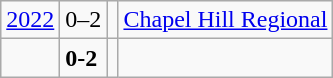<table class="wikitable">
<tr>
<td><a href='#'>2022</a></td>
<td>0–2</td>
<td></td>
<td><a href='#'>Chapel Hill Regional</a></td>
</tr>
<tr>
<td></td>
<td><strong>0-2</strong></td>
<td><strong></strong></td>
<td></td>
</tr>
</table>
